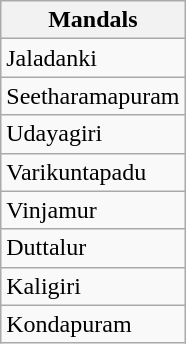<table class="wikitable sortable static-row-numbers static-row-header-hash">
<tr>
<th>Mandals</th>
</tr>
<tr>
<td>Jaladanki</td>
</tr>
<tr>
<td>Seetharamapuram</td>
</tr>
<tr>
<td>Udayagiri</td>
</tr>
<tr>
<td>Varikuntapadu</td>
</tr>
<tr>
<td>Vinjamur</td>
</tr>
<tr>
<td>Duttalur</td>
</tr>
<tr>
<td>Kaligiri</td>
</tr>
<tr>
<td>Kondapuram</td>
</tr>
</table>
